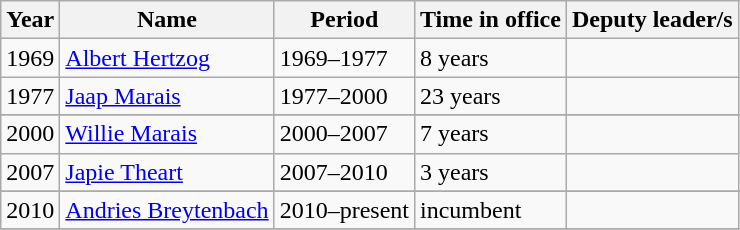<table class="wikitable">
<tr>
<th>Year</th>
<th>Name</th>
<th>Period</th>
<th>Time in office</th>
<th>Deputy leader/s</th>
</tr>
<tr>
<td>1969</td>
<td><a href='#'>Albert Hertzog</a></td>
<td>1969–1977</td>
<td>8 years</td>
<td></td>
</tr>
<tr>
<td>1977</td>
<td><a href='#'>Jaap Marais</a></td>
<td>1977–2000</td>
<td>23 years</td>
<td></td>
</tr>
<tr>
</tr>
<tr>
<td>2000</td>
<td><a href='#'>Willie Marais</a></td>
<td>2000–2007</td>
<td>7 years</td>
<td></td>
</tr>
<tr>
<td>2007</td>
<td><a href='#'>Japie Theart</a></td>
<td>2007–2010</td>
<td>3 years</td>
<td></td>
</tr>
<tr>
</tr>
<tr>
<td>2010</td>
<td><a href='#'>Andries Breytenbach</a></td>
<td>2010–present</td>
<td>incumbent</td>
<td></td>
</tr>
<tr>
</tr>
</table>
